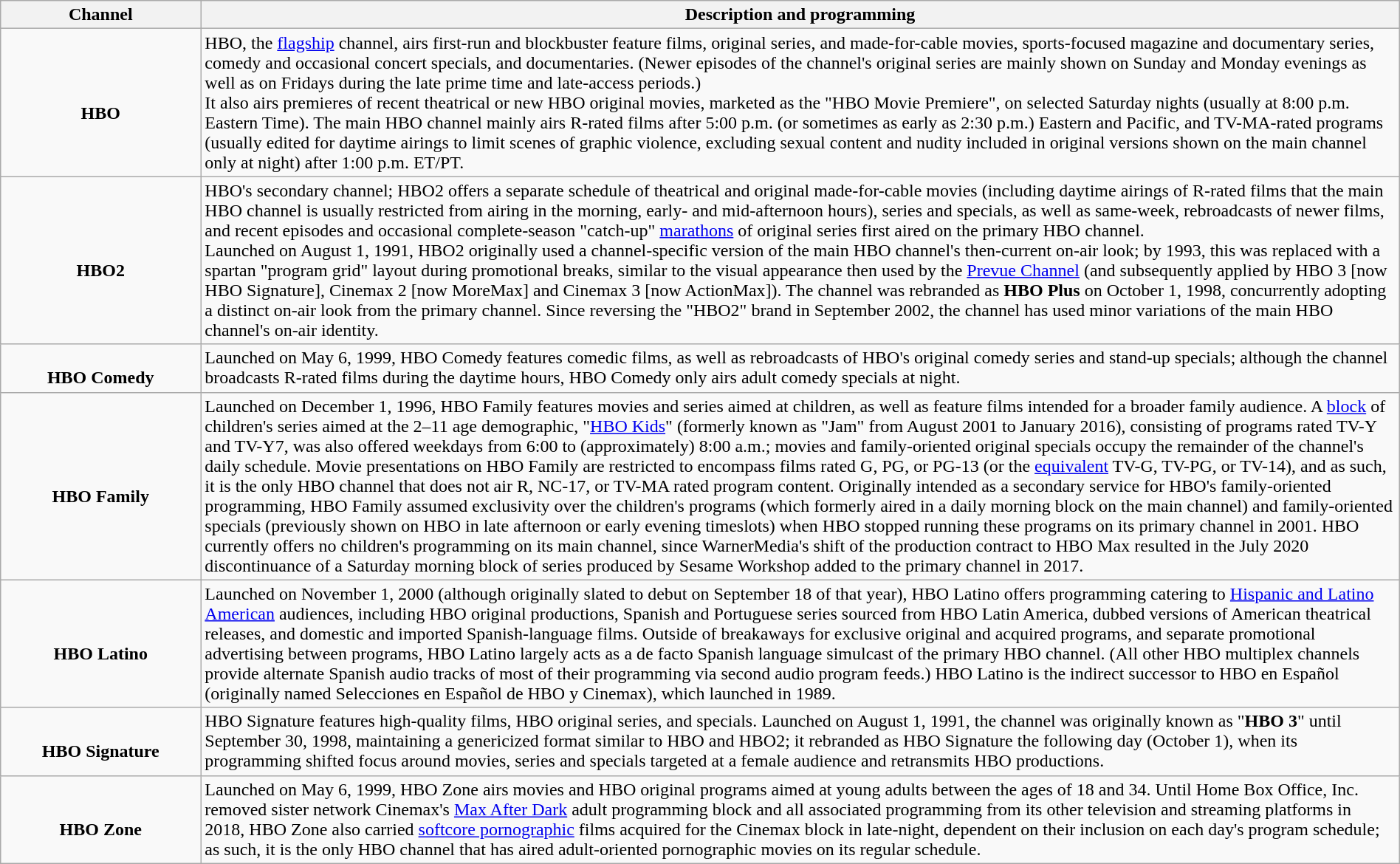<table class="wikitable" width="100%" style="text-align: center;">
<tr>
<th>Channel</th>
<th>Description and programming</th>
</tr>
<tr>
<td style="text-align:center; width:130pt;"><br><strong>HBO</strong></td>
<td style="text-align: left;">HBO, the <a href='#'>flagship</a> channel, airs first-run and blockbuster feature films, original series, and made-for-cable movies, sports-focused magazine and documentary series, comedy and occasional concert specials, and documentaries. (Newer episodes of the channel's original series are mainly shown on Sunday and Monday evenings as well as on Fridays during the late prime time and late-access periods.)<br>It also airs premieres of recent theatrical or new HBO original movies, marketed as the "HBO Movie Premiere", on selected Saturday nights (usually at 8:00 p.m. Eastern Time). The main HBO channel mainly airs R-rated films after 5:00 p.m. (or sometimes as early as 2:30 p.m.) Eastern and Pacific, and TV-MA-rated programs (usually edited for daytime airings to limit scenes of graphic violence, excluding sexual content and nudity included in original versions shown on the main channel only at night) after 1:00 p.m. ET/PT.</td>
</tr>
<tr>
<td style="text-align: center; width:130pt;"><br><strong>HBO2</strong></td>
<td style="text-align: left;">HBO's secondary channel; HBO2 offers a separate schedule of theatrical and original made-for-cable movies (including daytime airings of R-rated films that the main HBO channel is usually restricted from airing in the morning, early- and mid-afternoon hours), series and specials, as well as same-week, rebroadcasts of newer films, and recent episodes and occasional complete-season "catch-up" <a href='#'>marathons</a> of original series first aired on the primary HBO channel.<br>Launched on August 1, 1991, HBO2 originally used a channel-specific version of the main HBO channel's then-current on-air look; by 1993, this was replaced with a spartan "program grid" layout during promotional breaks, similar to the visual appearance then used by the <a href='#'>Prevue Channel</a> (and subsequently applied by HBO 3 [now HBO Signature], Cinemax 2 [now MoreMax] and Cinemax 3 [now ActionMax]). The channel was rebranded as <strong>HBO Plus</strong> on October 1, 1998, concurrently adopting a distinct on-air look from the primary channel. Since reversing the "HBO2" brand in September 2002, the channel has used minor variations of the main HBO channel's on-air identity.</td>
</tr>
<tr>
<td style="text-align: center; width:130pt;"><br><strong>HBO Comedy</strong></td>
<td style="text-align: left;">Launched on May 6, 1999, HBO Comedy features comedic films, as well as rebroadcasts of HBO's original comedy series and stand-up specials; although the channel broadcasts R-rated films during the daytime hours, HBO Comedy only airs adult comedy specials at night.</td>
</tr>
<tr>
<td style="text-align: center; width:130pt;"><br><strong>HBO Family</strong></td>
<td style="text-align: left;">Launched on December 1, 1996, HBO Family features movies and series aimed at children, as well as feature films intended for a broader family audience. A <a href='#'>block</a> of children's series aimed at the 2–11 age demographic, "<a href='#'>HBO Kids</a>" (formerly known as "Jam" from August 2001 to January 2016), consisting of programs rated TV-Y and TV-Y7, was also offered weekdays from 6:00 to (approximately) 8:00 a.m.; movies and family-oriented original specials occupy the remainder of the channel's daily schedule. Movie presentations on HBO Family are restricted to encompass films rated G, PG, or PG-13 (or the <a href='#'>equivalent</a> TV-G, TV-PG, or TV-14), and as such, it is the only HBO channel that does not air R, NC-17, or TV-MA rated program content. Originally intended as a secondary service for HBO's family-oriented programming, HBO Family assumed exclusivity over the children's programs (which formerly aired in a daily morning block on the main channel) and family-oriented specials (previously shown on HBO in late afternoon or early evening timeslots) when HBO stopped running these programs on its primary channel in 2001. HBO currently offers no children's programming on its main channel, since WarnerMedia's shift of the production contract to HBO Max resulted in the July 2020 discontinuance of a Saturday morning block of series produced by Sesame Workshop added to the primary channel in 2017.</td>
</tr>
<tr>
<td style="text-align: center; width:130pt;"><br><strong>HBO Latino</strong></td>
<td style="text-align: left;">Launched on November 1, 2000 (although originally slated to debut on September 18 of that year), HBO Latino offers programming catering to <a href='#'>Hispanic and Latino American</a> audiences, including HBO original productions, Spanish and Portuguese series sourced from HBO Latin America, dubbed versions of American theatrical releases, and domestic and imported Spanish-language films. Outside of breakaways for exclusive original and acquired programs, and separate promotional advertising between programs, HBO Latino largely acts as a de facto Spanish language simulcast of the primary HBO channel. (All other HBO multiplex channels provide alternate Spanish audio tracks of most of their programming via second audio program feeds.) HBO Latino is the indirect successor to HBO en Español (originally named Selecciones en Español de HBO y Cinemax), which launched in 1989.</td>
</tr>
<tr>
<td style="text-align: center; width:130pt;"><br><strong>HBO Signature</strong></td>
<td style="text-align: left;">HBO Signature features high-quality films, HBO original series, and specials. Launched on August 1, 1991, the channel was originally known as "<strong>HBO 3</strong>" until September 30, 1998, maintaining a genericized format similar to HBO and HBO2; it rebranded as HBO Signature the following day (October 1), when its programming shifted focus around movies, series and specials targeted at a female audience and retransmits HBO productions.</td>
</tr>
<tr>
<td style="text-align: center; width:130pt;"><br><strong>HBO Zone</strong></td>
<td style="text-align: left;">Launched on May 6, 1999, HBO Zone airs movies and HBO original programs aimed at young adults between the ages of 18 and 34. Until Home Box Office, Inc. removed sister network Cinemax's <a href='#'>Max After Dark</a> adult programming block and all associated programming from its other television and streaming platforms in 2018, HBO Zone also carried <a href='#'>softcore pornographic</a> films acquired for the Cinemax block in late-night, dependent on their inclusion on each day's program schedule; as such, it is the only HBO channel that has aired adult-oriented pornographic movies on its regular schedule.</td>
</tr>
</table>
